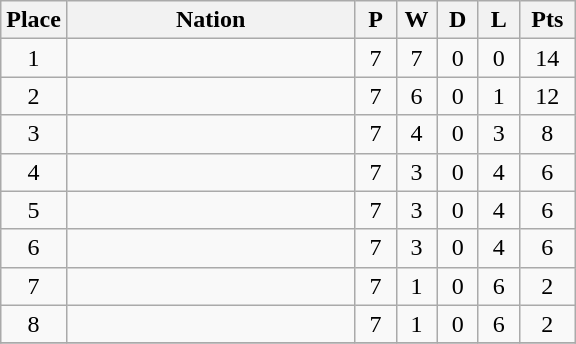<table class=wikitable style=text-align:center>
<tr>
<th width=35>Place</th>
<th width=185>Nation</th>
<th width=20>P</th>
<th width=20>W</th>
<th width=20>D</th>
<th width=20>L</th>
<th width=30>Pts</th>
</tr>
<tr>
<td>1</td>
<td style=text-align:left></td>
<td>7</td>
<td>7</td>
<td>0</td>
<td>0</td>
<td>14</td>
</tr>
<tr>
<td>2</td>
<td style=text-align:left></td>
<td>7</td>
<td>6</td>
<td>0</td>
<td>1</td>
<td>12</td>
</tr>
<tr>
<td>3</td>
<td style=text-align:left></td>
<td>7</td>
<td>4</td>
<td>0</td>
<td>3</td>
<td>8</td>
</tr>
<tr>
<td>4</td>
<td style=text-align:left></td>
<td>7</td>
<td>3</td>
<td>0</td>
<td>4</td>
<td>6</td>
</tr>
<tr>
<td>5</td>
<td style=text-align:left></td>
<td>7</td>
<td>3</td>
<td>0</td>
<td>4</td>
<td>6</td>
</tr>
<tr>
<td>6</td>
<td style=text-align:left></td>
<td>7</td>
<td>3</td>
<td>0</td>
<td>4</td>
<td>6</td>
</tr>
<tr>
<td>7</td>
<td style=text-align:left></td>
<td>7</td>
<td>1</td>
<td>0</td>
<td>6</td>
<td>2</td>
</tr>
<tr>
<td>8</td>
<td style=text-align:left></td>
<td>7</td>
<td>1</td>
<td>0</td>
<td>6</td>
<td>2</td>
</tr>
<tr>
</tr>
</table>
